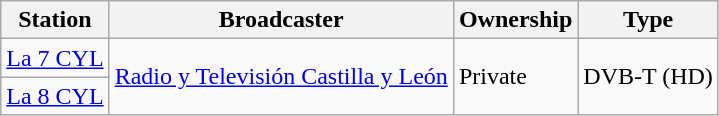<table class="wikitable">
<tr>
<th>Station</th>
<th>Broadcaster</th>
<th>Ownership</th>
<th>Type</th>
</tr>
<tr>
<td><a href='#'>La 7 CYL</a></td>
<td rowspan="2"><a href='#'>Radio y Televisión Castilla y León</a></td>
<td rowspan="2">Private</td>
<td rowspan="2">DVB-T (HD)</td>
</tr>
<tr>
<td><a href='#'>La 8 CYL</a></td>
</tr>
</table>
